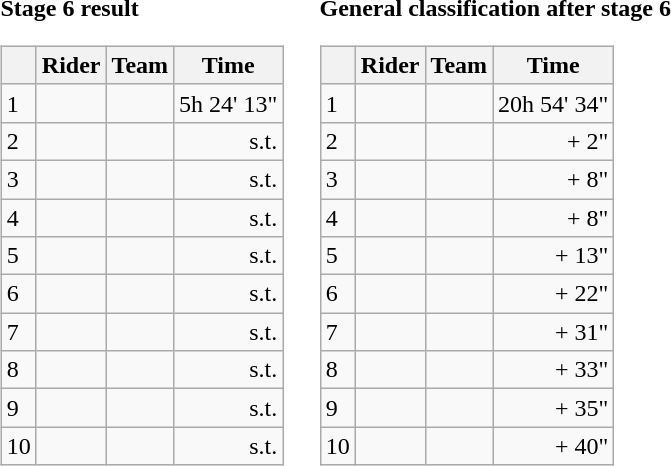<table>
<tr>
<td><strong>Stage 6 result</strong><br><table class="wikitable">
<tr>
<th></th>
<th>Rider</th>
<th>Team</th>
<th>Time</th>
</tr>
<tr>
<td>1</td>
<td> </td>
<td></td>
<td align="right">5h 24' 13"</td>
</tr>
<tr>
<td>2</td>
<td></td>
<td></td>
<td align="right">s.t.</td>
</tr>
<tr>
<td>3</td>
<td></td>
<td></td>
<td align="right">s.t.</td>
</tr>
<tr>
<td>4</td>
<td></td>
<td></td>
<td align="right">s.t.</td>
</tr>
<tr>
<td>5</td>
<td></td>
<td></td>
<td align="right">s.t.</td>
</tr>
<tr>
<td>6</td>
<td></td>
<td></td>
<td align="right">s.t.</td>
</tr>
<tr>
<td>7</td>
<td></td>
<td></td>
<td align="right">s.t.</td>
</tr>
<tr>
<td>8</td>
<td></td>
<td></td>
<td align="right">s.t.</td>
</tr>
<tr>
<td>9</td>
<td></td>
<td></td>
<td align="right">s.t.</td>
</tr>
<tr>
<td>10</td>
<td></td>
<td></td>
<td align="right">s.t.</td>
</tr>
</table>
</td>
<td></td>
<td><strong>General classification after stage 6</strong><br><table class="wikitable">
<tr>
<th></th>
<th>Rider</th>
<th>Team</th>
<th>Time</th>
</tr>
<tr>
<td>1</td>
<td> </td>
<td></td>
<td align="right">20h 54' 34"</td>
</tr>
<tr>
<td>2</td>
<td></td>
<td></td>
<td align="right">+ 2"</td>
</tr>
<tr>
<td>3</td>
<td></td>
<td></td>
<td align="right">+ 8"</td>
</tr>
<tr>
<td>4</td>
<td></td>
<td></td>
<td align="right">+ 8"</td>
</tr>
<tr>
<td>5</td>
<td></td>
<td></td>
<td align="right">+ 13"</td>
</tr>
<tr>
<td>6</td>
<td> </td>
<td></td>
<td align="right">+ 22"</td>
</tr>
<tr>
<td>7</td>
<td></td>
<td></td>
<td align="right">+ 31"</td>
</tr>
<tr>
<td>8</td>
<td></td>
<td></td>
<td align="right">+ 33"</td>
</tr>
<tr>
<td>9</td>
<td></td>
<td></td>
<td align="right">+ 35"</td>
</tr>
<tr>
<td>10</td>
<td></td>
<td></td>
<td align="right">+ 40"</td>
</tr>
</table>
</td>
</tr>
</table>
